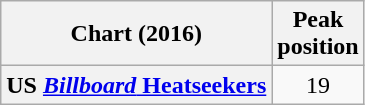<table class="wikitable plainrowheaders" style="text-align:center">
<tr>
<th scope="col">Chart (2016)</th>
<th scope="col">Peak<br>position</th>
</tr>
<tr>
<th scope="row">US <a href='#'><em>Billboard</em> Heatseekers</a></th>
<td>19</td>
</tr>
</table>
